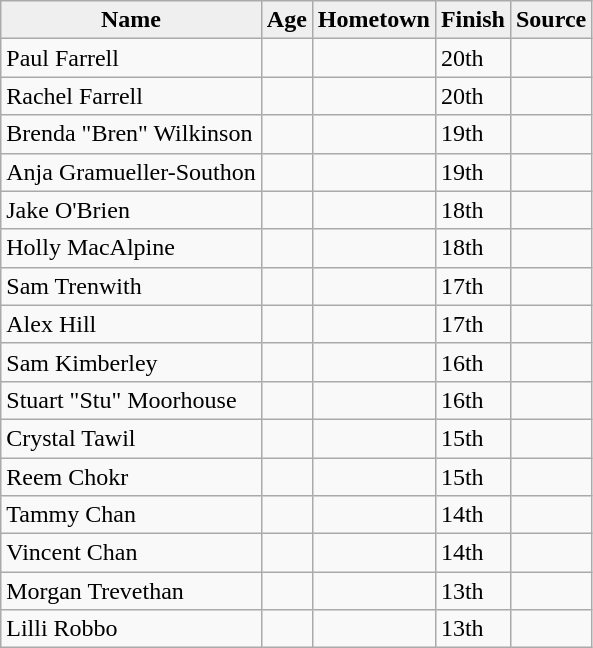<table class="wikitable sortable">
<tr>
<th style="background:#efefef;">Name</th>
<th style="background:#efefef;">Age</th>
<th style="background:#efefef;">Hometown</th>
<th style="background:#efefef;">Finish</th>
<th style="background:#efefef;">Source</th>
</tr>
<tr>
<td>Paul Farrell</td>
<td></td>
<td></td>
<td>20th</td>
<td></td>
</tr>
<tr>
<td>Rachel Farrell</td>
<td></td>
<td></td>
<td>20th</td>
<td></td>
</tr>
<tr>
<td>Brenda "Bren" Wilkinson</td>
<td></td>
<td></td>
<td>19th</td>
<td></td>
</tr>
<tr>
<td>Anja Gramueller-Southon</td>
<td></td>
<td></td>
<td>19th</td>
<td></td>
</tr>
<tr>
<td>Jake O'Brien</td>
<td></td>
<td></td>
<td>18th</td>
<td></td>
</tr>
<tr>
<td>Holly MacAlpine</td>
<td></td>
<td></td>
<td>18th</td>
<td></td>
</tr>
<tr>
<td>Sam Trenwith</td>
<td></td>
<td></td>
<td>17th</td>
<td></td>
</tr>
<tr>
<td>Alex Hill</td>
<td></td>
<td></td>
<td>17th</td>
<td></td>
</tr>
<tr>
<td>Sam Kimberley</td>
<td></td>
<td></td>
<td>16th</td>
<td></td>
</tr>
<tr>
<td>Stuart "Stu" Moorhouse</td>
<td></td>
<td></td>
<td>16th</td>
<td></td>
</tr>
<tr>
<td>Crystal Tawil</td>
<td></td>
<td></td>
<td>15th</td>
<td></td>
</tr>
<tr>
<td>Reem Chokr</td>
<td></td>
<td></td>
<td>15th</td>
<td></td>
</tr>
<tr>
<td>Tammy Chan</td>
<td></td>
<td></td>
<td>14th</td>
<td></td>
</tr>
<tr>
<td>Vincent Chan</td>
<td></td>
<td></td>
<td>14th</td>
<td></td>
</tr>
<tr>
<td>Morgan Trevethan</td>
<td></td>
<td></td>
<td>13th</td>
<td></td>
</tr>
<tr>
<td>Lilli Robbo</td>
<td></td>
<td></td>
<td>13th</td>
<td></td>
</tr>
</table>
